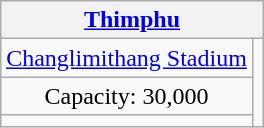<table class="wikitable" style="text-align:center;margin:1em auto;">
<tr>
<th colspan=2><a href='#'>Thimphu</a></th>
</tr>
<tr>
<td><a href='#'>Changlimithang Stadium</a></td>
<td rowspan=3></td>
</tr>
<tr>
<td>Capacity: 30,000</td>
</tr>
<tr>
<td></td>
</tr>
</table>
